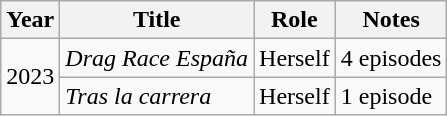<table class="wikitable">
<tr>
<th>Year</th>
<th>Title</th>
<th>Role</th>
<th>Notes</th>
</tr>
<tr>
<td rowspan="2">2023</td>
<td><em>Drag Race España</em></td>
<td>Herself</td>
<td>4 episodes</td>
</tr>
<tr>
<td><em>Tras la carrera</em></td>
<td>Herself</td>
<td>1 episode</td>
</tr>
</table>
